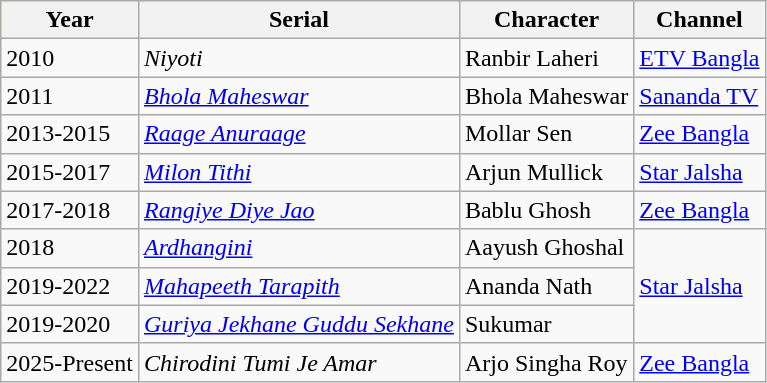<table class="wikitable">
<tr style="background:#ff9; text-align:center;">
<th>Year</th>
<th>Serial</th>
<th>Character</th>
<th>Channel</th>
</tr>
<tr>
<td>2010</td>
<td><em>Niyoti</em></td>
<td>Ranbir Laheri</td>
<td><a href='#'>ETV Bangla</a></td>
</tr>
<tr>
<td>2011</td>
<td><em><a href='#'>Bhola Maheswar</a></em></td>
<td>Bhola Maheswar</td>
<td><a href='#'>Sananda TV</a></td>
</tr>
<tr>
<td>2013-2015</td>
<td><em><a href='#'>Raage Anuraage</a></em></td>
<td>Mollar Sen</td>
<td><a href='#'>Zee Bangla</a></td>
</tr>
<tr>
<td>2015-2017</td>
<td><em><a href='#'>Milon Tithi</a></em></td>
<td>Arjun Mullick</td>
<td><a href='#'>Star Jalsha</a></td>
</tr>
<tr>
<td>2017-2018</td>
<td><em><a href='#'>Rangiye Diye Jao</a></em></td>
<td>Bablu Ghosh</td>
<td><a href='#'>Zee Bangla</a></td>
</tr>
<tr>
<td>2018</td>
<td><em><a href='#'>Ardhangini</a></em></td>
<td>Aayush Ghoshal</td>
<td rowspan="3"><a href='#'>Star Jalsha</a></td>
</tr>
<tr>
<td>2019-2022</td>
<td><em><a href='#'>Mahapeeth Tarapith</a></em></td>
<td>Ananda Nath</td>
</tr>
<tr>
<td>2019-2020</td>
<td><em><a href='#'>Guriya Jekhane Guddu Sekhane</a></em></td>
<td>Sukumar</td>
</tr>
<tr>
<td>2025-Present</td>
<td><em>Chirodini Tumi Je Amar</em></td>
<td>Arjo Singha Roy</td>
<td><a href='#'>Zee Bangla</a></td>
</tr>
</table>
